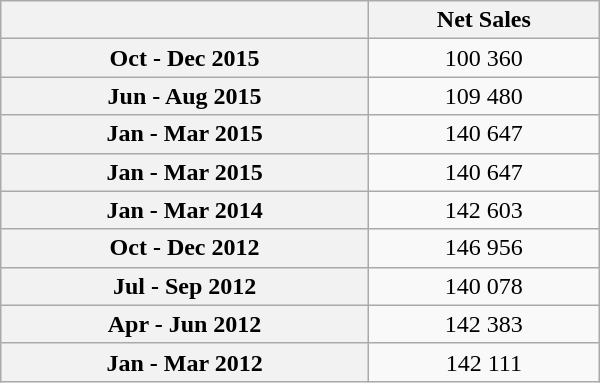<table class="wikitable sortable" style="text-align:center; width:400px; height:150px;">
<tr>
<th></th>
<th>Net Sales</th>
</tr>
<tr>
<th scope="row">Oct - Dec 2015</th>
<td>100 360</td>
</tr>
<tr>
<th scope="row">Jun - Aug 2015</th>
<td>109 480</td>
</tr>
<tr>
<th scope="row">Jan - Mar 2015</th>
<td>140 647</td>
</tr>
<tr>
<th scope="row">Jan - Mar 2015</th>
<td>140 647</td>
</tr>
<tr>
<th scope="row">Jan - Mar 2014</th>
<td>142 603</td>
</tr>
<tr>
<th scope="row">Oct - Dec 2012</th>
<td>146 956</td>
</tr>
<tr>
<th scope="row">Jul - Sep 2012</th>
<td>140 078</td>
</tr>
<tr>
<th scope="row">Apr - Jun 2012</th>
<td>142 383</td>
</tr>
<tr>
<th scope="row">Jan - Mar 2012</th>
<td>142 111</td>
</tr>
</table>
